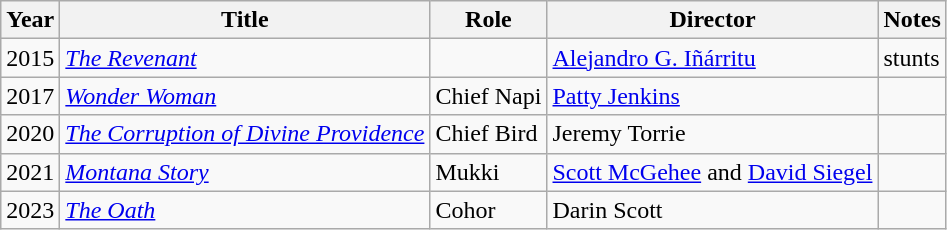<table class="wikitable sortable">
<tr>
<th>Year</th>
<th>Title</th>
<th>Role</th>
<th>Director</th>
<th class="unsortable">Notes</th>
</tr>
<tr>
<td>2015</td>
<td data-sort-value="Revenant, The"><em><a href='#'>The Revenant</a></em></td>
<td></td>
<td><a href='#'>Alejandro G. Iñárritu</a></td>
<td>stunts</td>
</tr>
<tr>
<td>2017</td>
<td><em><a href='#'>Wonder Woman</a></em></td>
<td>Chief Napi</td>
<td><a href='#'>Patty Jenkins</a></td>
<td></td>
</tr>
<tr>
<td>2020</td>
<td data-sort-value="Corruption of Divine Providence, The"><em><a href='#'>The Corruption of Divine Providence</a></em></td>
<td>Chief Bird</td>
<td>Jeremy Torrie</td>
<td></td>
</tr>
<tr>
<td>2021</td>
<td><em><a href='#'>Montana Story</a></em></td>
<td>Mukki</td>
<td><a href='#'>Scott McGehee</a> and <a href='#'>David Siegel</a></td>
<td></td>
</tr>
<tr>
<td>2023</td>
<td data-sort-value="Oath, The"><em><a href='#'>The Oath</a></em></td>
<td>Cohor</td>
<td>Darin Scott</td>
<td></td>
</tr>
</table>
